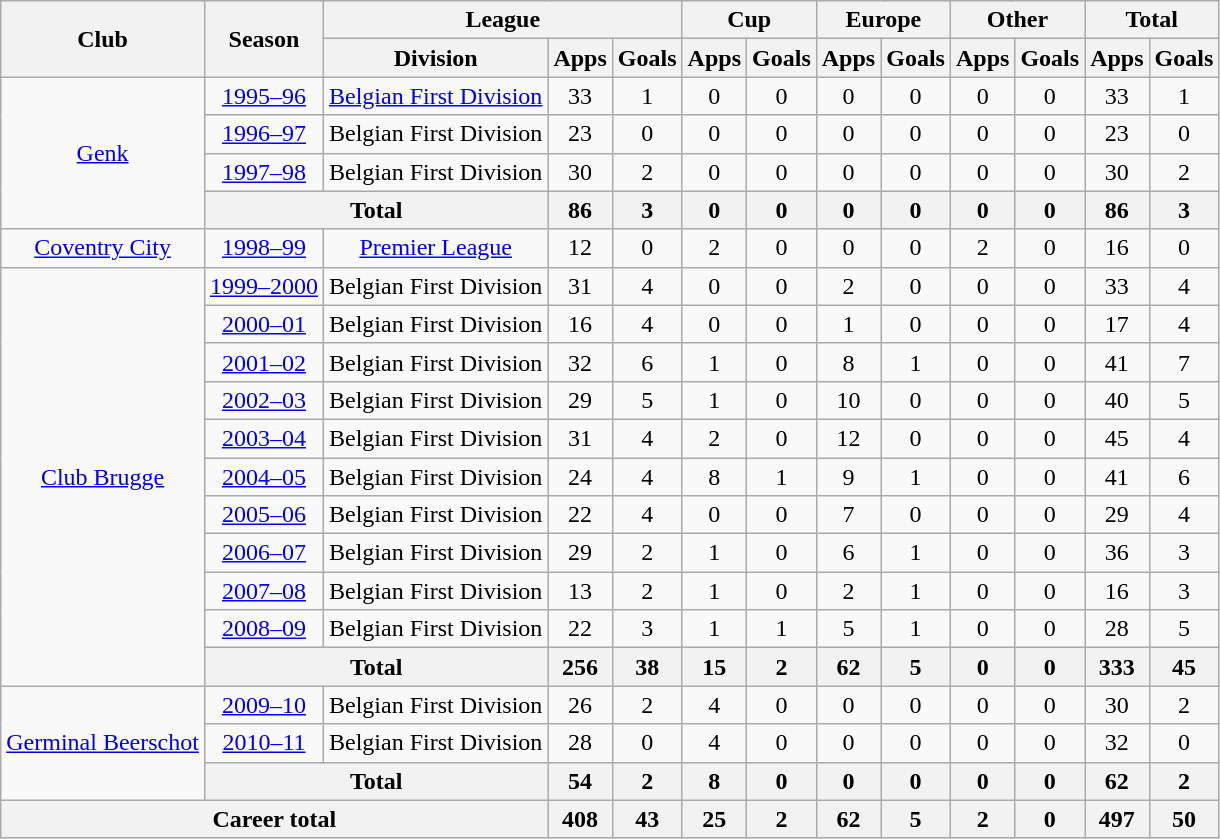<table class="wikitable" style="text-align:center">
<tr>
<th rowspan="2">Club</th>
<th rowspan="2">Season</th>
<th colspan="3">League</th>
<th colspan="2">Cup</th>
<th colspan="2">Europe</th>
<th colspan="2">Other</th>
<th colspan="2">Total</th>
</tr>
<tr>
<th>Division</th>
<th>Apps</th>
<th>Goals</th>
<th>Apps</th>
<th>Goals</th>
<th>Apps</th>
<th>Goals</th>
<th>Apps</th>
<th>Goals</th>
<th>Apps</th>
<th>Goals</th>
</tr>
<tr>
<td rowspan=4><a href='#'>Genk</a></td>
<td><a href='#'>1995–96</a></td>
<td><a href='#'>Belgian First Division</a></td>
<td>33</td>
<td>1</td>
<td>0</td>
<td>0</td>
<td>0</td>
<td>0</td>
<td>0</td>
<td>0</td>
<td>33</td>
<td>1</td>
</tr>
<tr>
<td><a href='#'>1996–97</a></td>
<td>Belgian First Division</td>
<td>23</td>
<td>0</td>
<td>0</td>
<td>0</td>
<td>0</td>
<td>0</td>
<td>0</td>
<td>0</td>
<td>23</td>
<td>0</td>
</tr>
<tr>
<td><a href='#'>1997–98</a></td>
<td>Belgian First Division</td>
<td>30</td>
<td>2</td>
<td>0</td>
<td>0</td>
<td>0</td>
<td>0</td>
<td>0</td>
<td>0</td>
<td>30</td>
<td>2</td>
</tr>
<tr>
<th colspan="2">Total</th>
<th>86</th>
<th>3</th>
<th>0</th>
<th>0</th>
<th>0</th>
<th>0</th>
<th>0</th>
<th>0</th>
<th>86</th>
<th>3</th>
</tr>
<tr>
<td><a href='#'>Coventry City</a></td>
<td><a href='#'>1998–99</a></td>
<td><a href='#'>Premier League</a></td>
<td>12</td>
<td>0</td>
<td>2</td>
<td>0</td>
<td>0</td>
<td>0</td>
<td>2</td>
<td>0</td>
<td>16</td>
<td>0</td>
</tr>
<tr>
<td rowspan=11><a href='#'>Club Brugge</a></td>
<td><a href='#'>1999–2000</a></td>
<td>Belgian First Division</td>
<td>31</td>
<td>4</td>
<td>0</td>
<td>0</td>
<td>2</td>
<td>0</td>
<td>0</td>
<td>0</td>
<td>33</td>
<td>4</td>
</tr>
<tr>
<td><a href='#'>2000–01</a></td>
<td>Belgian First Division</td>
<td>16</td>
<td>4</td>
<td>0</td>
<td>0</td>
<td>1</td>
<td>0</td>
<td>0</td>
<td>0</td>
<td>17</td>
<td>4</td>
</tr>
<tr>
<td><a href='#'>2001–02</a></td>
<td>Belgian First Division</td>
<td>32</td>
<td>6</td>
<td>1</td>
<td>0</td>
<td>8</td>
<td>1</td>
<td>0</td>
<td>0</td>
<td>41</td>
<td>7</td>
</tr>
<tr>
<td><a href='#'>2002–03</a></td>
<td>Belgian First Division</td>
<td>29</td>
<td>5</td>
<td>1</td>
<td>0</td>
<td>10</td>
<td>0</td>
<td>0</td>
<td>0</td>
<td>40</td>
<td>5</td>
</tr>
<tr>
<td><a href='#'>2003–04</a></td>
<td>Belgian First Division</td>
<td>31</td>
<td>4</td>
<td>2</td>
<td>0</td>
<td>12</td>
<td>0</td>
<td>0</td>
<td>0</td>
<td>45</td>
<td>4</td>
</tr>
<tr>
<td><a href='#'>2004–05</a></td>
<td>Belgian First Division</td>
<td>24</td>
<td>4</td>
<td>8</td>
<td>1</td>
<td>9</td>
<td>1</td>
<td>0</td>
<td>0</td>
<td>41</td>
<td>6</td>
</tr>
<tr>
<td><a href='#'>2005–06</a></td>
<td>Belgian First Division</td>
<td>22</td>
<td>4</td>
<td>0</td>
<td>0</td>
<td>7</td>
<td>0</td>
<td>0</td>
<td>0</td>
<td>29</td>
<td>4</td>
</tr>
<tr>
<td><a href='#'>2006–07</a></td>
<td>Belgian First Division</td>
<td>29</td>
<td>2</td>
<td>1</td>
<td>0</td>
<td>6</td>
<td>1</td>
<td>0</td>
<td>0</td>
<td>36</td>
<td>3</td>
</tr>
<tr>
<td><a href='#'>2007–08</a></td>
<td>Belgian First Division</td>
<td>13</td>
<td>2</td>
<td>1</td>
<td>0</td>
<td>2</td>
<td>1</td>
<td>0</td>
<td>0</td>
<td>16</td>
<td>3</td>
</tr>
<tr>
<td><a href='#'>2008–09</a></td>
<td>Belgian First Division</td>
<td>22</td>
<td>3</td>
<td>1</td>
<td>1</td>
<td>5</td>
<td>1</td>
<td>0</td>
<td>0</td>
<td>28</td>
<td>5</td>
</tr>
<tr>
<th colspan="2">Total</th>
<th>256</th>
<th>38</th>
<th>15</th>
<th>2</th>
<th>62</th>
<th>5</th>
<th>0</th>
<th>0</th>
<th>333</th>
<th>45</th>
</tr>
<tr>
<td rowspan=3><a href='#'>Germinal Beerschot</a></td>
<td><a href='#'>2009–10</a></td>
<td>Belgian First Division</td>
<td>26</td>
<td>2</td>
<td>4</td>
<td>0</td>
<td>0</td>
<td>0</td>
<td>0</td>
<td>0</td>
<td>30</td>
<td>2</td>
</tr>
<tr>
<td><a href='#'>2010–11</a></td>
<td>Belgian First Division</td>
<td>28</td>
<td>0</td>
<td>4</td>
<td>0</td>
<td>0</td>
<td>0</td>
<td>0</td>
<td>0</td>
<td>32</td>
<td>0</td>
</tr>
<tr>
<th colspan="2">Total</th>
<th>54</th>
<th>2</th>
<th>8</th>
<th>0</th>
<th>0</th>
<th>0</th>
<th>0</th>
<th>0</th>
<th>62</th>
<th>2</th>
</tr>
<tr>
<th colspan="3">Career total</th>
<th>408</th>
<th>43</th>
<th>25</th>
<th>2</th>
<th>62</th>
<th>5</th>
<th>2</th>
<th>0</th>
<th>497</th>
<th>50</th>
</tr>
</table>
